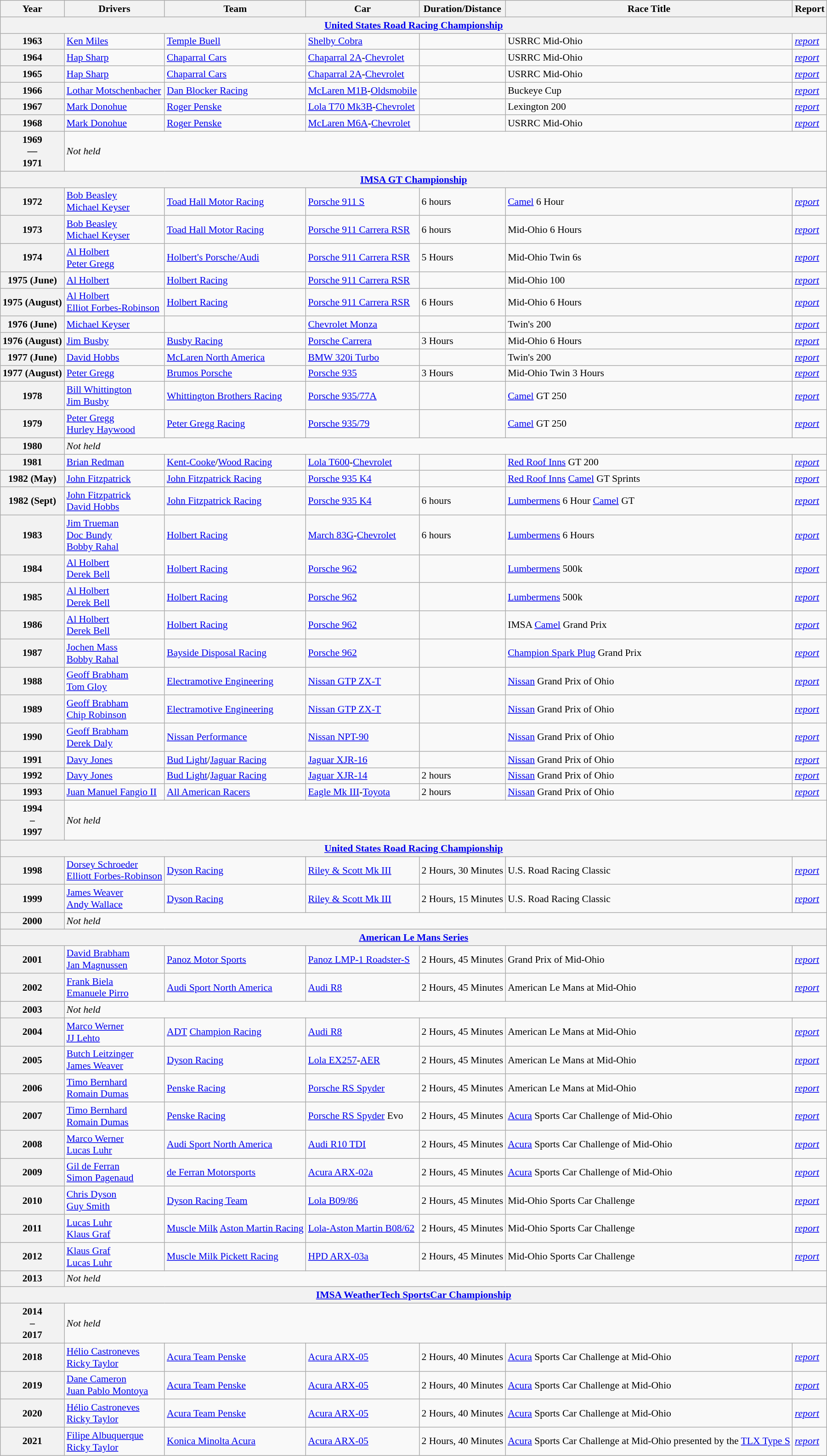<table class="wikitable" style="font-size: 90%;">
<tr>
<th>Year</th>
<th>Drivers</th>
<th>Team</th>
<th>Car</th>
<th>Duration/Distance</th>
<th>Race Title</th>
<th>Report</th>
</tr>
<tr>
<th colspan="7"><a href='#'>United States Road Racing Championship</a></th>
</tr>
<tr>
<th>1963</th>
<td> <a href='#'>Ken Miles</a></td>
<td> <a href='#'>Temple Buell</a></td>
<td><a href='#'>Shelby Cobra</a></td>
<td></td>
<td>USRRC Mid-Ohio</td>
<td><em><a href='#'>report</a></em></td>
</tr>
<tr>
<th>1964</th>
<td> <a href='#'>Hap Sharp</a></td>
<td> <a href='#'>Chaparral Cars</a></td>
<td><a href='#'>Chaparral 2A</a>-<a href='#'>Chevrolet</a></td>
<td></td>
<td>USRRC Mid-Ohio</td>
<td><em><a href='#'>report</a></em></td>
</tr>
<tr>
<th>1965</th>
<td> <a href='#'>Hap Sharp</a></td>
<td> <a href='#'>Chaparral Cars</a></td>
<td><a href='#'>Chaparral 2A</a>-<a href='#'>Chevrolet</a></td>
<td></td>
<td>USRRC Mid-Ohio</td>
<td><em><a href='#'>report</a></em></td>
</tr>
<tr>
<th>1966</th>
<td> <a href='#'>Lothar Motschenbacher</a></td>
<td> <a href='#'>Dan Blocker Racing</a></td>
<td><a href='#'>McLaren M1B</a>-<a href='#'>Oldsmobile</a></td>
<td></td>
<td>Buckeye Cup</td>
<td><em><a href='#'>report</a></em></td>
</tr>
<tr>
<th>1967</th>
<td> <a href='#'>Mark Donohue</a></td>
<td> <a href='#'>Roger Penske</a></td>
<td><a href='#'>Lola T70 Mk3B</a>-<a href='#'>Chevrolet</a></td>
<td></td>
<td>Lexington 200</td>
<td><em><a href='#'>report</a></em></td>
</tr>
<tr>
<th>1968</th>
<td> <a href='#'>Mark Donohue</a></td>
<td> <a href='#'>Roger Penske</a></td>
<td><a href='#'>McLaren M6A</a>-<a href='#'>Chevrolet</a></td>
<td></td>
<td>USRRC Mid-Ohio</td>
<td><em><a href='#'>report</a></em></td>
</tr>
<tr>
<th>1969<br>—<br>1971</th>
<td colspan="6"><em>Not held</em></td>
</tr>
<tr>
<th colspan="7"><a href='#'>IMSA GT Championship</a></th>
</tr>
<tr>
<th>1972</th>
<td> <a href='#'>Bob Beasley</a><br> <a href='#'>Michael Keyser</a></td>
<td> <a href='#'>Toad Hall Motor Racing</a></td>
<td><a href='#'>Porsche 911 S</a></td>
<td>6 hours</td>
<td><a href='#'>Camel</a> 6 Hour</td>
<td><em><a href='#'>report</a></em></td>
</tr>
<tr>
<th>1973</th>
<td> <a href='#'>Bob Beasley</a><br> <a href='#'>Michael Keyser</a></td>
<td> <a href='#'>Toad Hall Motor Racing</a></td>
<td><a href='#'>Porsche 911 Carrera RSR</a></td>
<td>6 hours</td>
<td>Mid-Ohio 6 Hours</td>
<td><em><a href='#'>report</a></em></td>
</tr>
<tr>
<th>1974</th>
<td> <a href='#'>Al Holbert</a><br> <a href='#'>Peter Gregg</a></td>
<td> <a href='#'>Holbert's Porsche/Audi</a></td>
<td><a href='#'>Porsche 911 Carrera RSR</a></td>
<td>5 Hours</td>
<td>Mid-Ohio Twin 6s</td>
<td><em><a href='#'>report</a></em></td>
</tr>
<tr>
<th>1975 (June)</th>
<td> <a href='#'>Al Holbert</a></td>
<td> <a href='#'>Holbert Racing</a></td>
<td><a href='#'>Porsche 911 Carrera RSR</a></td>
<td></td>
<td>Mid-Ohio 100</td>
<td><em><a href='#'>report</a></em></td>
</tr>
<tr>
<th>1975 (August)</th>
<td> <a href='#'>Al Holbert</a><br> <a href='#'>Elliot Forbes-Robinson</a></td>
<td> <a href='#'>Holbert Racing</a></td>
<td><a href='#'>Porsche 911 Carrera RSR</a></td>
<td>6 Hours</td>
<td>Mid-Ohio 6 Hours</td>
<td><em><a href='#'>report</a></em></td>
</tr>
<tr>
<th>1976 (June)</th>
<td> <a href='#'>Michael Keyser</a></td>
<td></td>
<td><a href='#'>Chevrolet Monza</a></td>
<td></td>
<td>Twin's 200</td>
<td><em><a href='#'>report</a></em></td>
</tr>
<tr>
<th>1976 (August)</th>
<td> <a href='#'>Jim Busby</a></td>
<td> <a href='#'>Busby Racing</a></td>
<td><a href='#'>Porsche Carrera</a></td>
<td>3 Hours</td>
<td>Mid-Ohio 6 Hours</td>
<td><em><a href='#'>report</a></em></td>
</tr>
<tr>
<th>1977 (June)</th>
<td> <a href='#'>David Hobbs</a></td>
<td> <a href='#'>McLaren North America</a></td>
<td><a href='#'>BMW 320i Turbo</a></td>
<td></td>
<td>Twin's 200</td>
<td><em><a href='#'>report</a></em></td>
</tr>
<tr>
<th>1977 (August)</th>
<td> <a href='#'>Peter Gregg</a></td>
<td> <a href='#'>Brumos Porsche</a></td>
<td><a href='#'>Porsche 935</a></td>
<td>3 Hours</td>
<td>Mid-Ohio Twin 3 Hours</td>
<td><em><a href='#'>report</a></em></td>
</tr>
<tr>
<th>1978</th>
<td> <a href='#'>Bill Whittington</a><br> <a href='#'>Jim Busby</a></td>
<td> <a href='#'>Whittington Brothers Racing</a></td>
<td><a href='#'>Porsche 935/77A</a></td>
<td></td>
<td><a href='#'>Camel</a> GT 250</td>
<td><em><a href='#'>report</a></em></td>
</tr>
<tr>
<th>1979</th>
<td> <a href='#'>Peter Gregg</a><br> <a href='#'>Hurley Haywood</a></td>
<td> <a href='#'>Peter Gregg Racing</a></td>
<td><a href='#'>Porsche 935/79</a></td>
<td></td>
<td><a href='#'>Camel</a> GT 250</td>
<td><em><a href='#'>report</a></em></td>
</tr>
<tr>
<th>1980</th>
<td colspan="6"><em>Not held</em></td>
</tr>
<tr>
<th>1981</th>
<td> <a href='#'>Brian Redman</a></td>
<td> <a href='#'>Kent-Cooke</a>/<a href='#'>Wood Racing</a></td>
<td><a href='#'>Lola T600</a>-<a href='#'>Chevrolet</a></td>
<td></td>
<td><a href='#'>Red Roof Inns</a> GT 200</td>
<td><em><a href='#'>report</a></em></td>
</tr>
<tr>
<th>1982 (May)</th>
<td> <a href='#'>John Fitzpatrick</a></td>
<td> <a href='#'>John Fitzpatrick Racing</a></td>
<td><a href='#'>Porsche 935 K4</a></td>
<td></td>
<td><a href='#'>Red Roof Inns</a> <a href='#'>Camel</a> GT Sprints</td>
<td><em><a href='#'>report</a></em></td>
</tr>
<tr>
<th>1982 (Sept)</th>
<td> <a href='#'>John Fitzpatrick</a><br> <a href='#'>David Hobbs</a></td>
<td> <a href='#'>John Fitzpatrick Racing</a></td>
<td><a href='#'>Porsche 935 K4</a></td>
<td>6 hours</td>
<td><a href='#'>Lumbermens</a> 6 Hour <a href='#'>Camel</a> GT</td>
<td><em><a href='#'>report</a></em></td>
</tr>
<tr>
<th>1983</th>
<td> <a href='#'>Jim Trueman</a><br> <a href='#'>Doc Bundy</a><br> <a href='#'>Bobby Rahal</a></td>
<td> <a href='#'>Holbert Racing</a></td>
<td><a href='#'>March 83G</a>-<a href='#'>Chevrolet</a></td>
<td>6 hours</td>
<td><a href='#'>Lumbermens</a> 6 Hours</td>
<td><em><a href='#'>report</a></em></td>
</tr>
<tr>
<th>1984</th>
<td> <a href='#'>Al Holbert</a><br> <a href='#'>Derek Bell</a></td>
<td> <a href='#'>Holbert Racing</a></td>
<td><a href='#'>Porsche 962</a></td>
<td></td>
<td><a href='#'>Lumbermens</a> 500k</td>
<td><em><a href='#'>report</a></em></td>
</tr>
<tr>
<th>1985</th>
<td> <a href='#'>Al Holbert</a><br> <a href='#'>Derek Bell</a></td>
<td> <a href='#'>Holbert Racing</a></td>
<td><a href='#'>Porsche 962</a></td>
<td></td>
<td><a href='#'>Lumbermens</a> 500k</td>
<td><em><a href='#'>report</a></em></td>
</tr>
<tr>
<th>1986</th>
<td> <a href='#'>Al Holbert</a><br> <a href='#'>Derek Bell</a></td>
<td> <a href='#'>Holbert Racing</a></td>
<td><a href='#'>Porsche 962</a></td>
<td></td>
<td>IMSA <a href='#'>Camel</a> Grand Prix</td>
<td><em><a href='#'>report</a></em></td>
</tr>
<tr>
<th>1987</th>
<td> <a href='#'>Jochen Mass</a><br> <a href='#'>Bobby Rahal</a></td>
<td> <a href='#'>Bayside Disposal Racing</a></td>
<td><a href='#'>Porsche 962</a></td>
<td></td>
<td><a href='#'>Champion Spark Plug</a> Grand Prix</td>
<td><em><a href='#'>report</a></em></td>
</tr>
<tr>
<th>1988</th>
<td> <a href='#'>Geoff Brabham</a><br> <a href='#'>Tom Gloy</a></td>
<td> <a href='#'>Electramotive Engineering</a></td>
<td><a href='#'>Nissan GTP ZX-T</a></td>
<td></td>
<td><a href='#'>Nissan</a> Grand Prix of Ohio</td>
<td><em><a href='#'>report</a></em></td>
</tr>
<tr>
<th>1989</th>
<td> <a href='#'>Geoff Brabham</a><br> <a href='#'>Chip Robinson</a></td>
<td> <a href='#'>Electramotive Engineering</a></td>
<td><a href='#'>Nissan GTP ZX-T</a></td>
<td></td>
<td><a href='#'>Nissan</a> Grand Prix of Ohio</td>
<td><em><a href='#'>report</a></em></td>
</tr>
<tr>
<th>1990</th>
<td> <a href='#'>Geoff Brabham</a><br> <a href='#'>Derek Daly</a></td>
<td> <a href='#'>Nissan Performance</a></td>
<td><a href='#'>Nissan NPT-90</a></td>
<td></td>
<td><a href='#'>Nissan</a> Grand Prix of Ohio</td>
<td><em><a href='#'>report</a></em></td>
</tr>
<tr>
<th>1991</th>
<td> <a href='#'>Davy Jones</a></td>
<td> <a href='#'>Bud Light</a>/<a href='#'>Jaguar Racing</a></td>
<td><a href='#'>Jaguar XJR-16</a></td>
<td></td>
<td><a href='#'>Nissan</a> Grand Prix of Ohio</td>
<td><em><a href='#'>report</a></em></td>
</tr>
<tr>
<th>1992</th>
<td> <a href='#'>Davy Jones</a></td>
<td> <a href='#'>Bud Light</a>/<a href='#'>Jaguar Racing</a></td>
<td><a href='#'>Jaguar XJR-14</a></td>
<td>2 hours</td>
<td><a href='#'>Nissan</a> Grand Prix of Ohio</td>
<td><em><a href='#'>report</a></em></td>
</tr>
<tr>
<th>1993</th>
<td> <a href='#'>Juan Manuel Fangio II</a></td>
<td> <a href='#'>All American Racers</a></td>
<td><a href='#'>Eagle Mk III</a>-<a href='#'>Toyota</a></td>
<td>2 hours</td>
<td><a href='#'>Nissan</a> Grand Prix of Ohio</td>
<td><em><a href='#'>report</a></em></td>
</tr>
<tr>
<th>1994<br>–<br>1997</th>
<td colspan="6"><em>Not held</em></td>
</tr>
<tr>
<th colspan="7"><a href='#'>United States Road Racing Championship</a></th>
</tr>
<tr>
<th>1998</th>
<td> <a href='#'>Dorsey Schroeder</a><br> <a href='#'>Elliott Forbes-Robinson</a></td>
<td> <a href='#'>Dyson Racing</a></td>
<td><a href='#'>Riley & Scott Mk III</a></td>
<td>2 Hours, 30 Minutes</td>
<td>U.S. Road Racing Classic</td>
<td><em><a href='#'>report</a></em></td>
</tr>
<tr>
<th>1999</th>
<td> <a href='#'>James Weaver</a><br> <a href='#'>Andy Wallace</a></td>
<td> <a href='#'>Dyson Racing</a></td>
<td><a href='#'>Riley & Scott Mk III</a></td>
<td>2 Hours, 15 Minutes</td>
<td>U.S. Road Racing Classic</td>
<td><em><a href='#'>report</a></em></td>
</tr>
<tr>
<th>2000</th>
<td colspan="6"><em>Not held</em></td>
</tr>
<tr>
<th colspan="7"><a href='#'>American Le Mans Series</a></th>
</tr>
<tr>
<th>2001</th>
<td> <a href='#'>David Brabham</a><br> <a href='#'>Jan Magnussen</a></td>
<td> <a href='#'>Panoz Motor Sports</a></td>
<td><a href='#'>Panoz LMP-1 Roadster-S</a></td>
<td>2 Hours, 45 Minutes</td>
<td>Grand Prix of Mid-Ohio</td>
<td><em><a href='#'>report</a></em></td>
</tr>
<tr>
<th>2002</th>
<td> <a href='#'>Frank Biela</a><br> <a href='#'>Emanuele Pirro</a></td>
<td> <a href='#'>Audi Sport North America</a></td>
<td><a href='#'>Audi R8</a></td>
<td>2 Hours, 45 Minutes</td>
<td>American Le Mans at Mid-Ohio</td>
<td><em><a href='#'>report</a></em></td>
</tr>
<tr>
<th>2003</th>
<td colspan="6"><em>Not held</em></td>
</tr>
<tr>
<th>2004</th>
<td> <a href='#'>Marco Werner</a><br> <a href='#'>JJ Lehto</a></td>
<td> <a href='#'>ADT</a> <a href='#'>Champion Racing</a></td>
<td><a href='#'>Audi R8</a></td>
<td>2 Hours, 45 Minutes</td>
<td>American Le Mans at Mid-Ohio</td>
<td><em><a href='#'>report</a></em></td>
</tr>
<tr>
<th>2005</th>
<td> <a href='#'>Butch Leitzinger</a><br> <a href='#'>James Weaver</a></td>
<td> <a href='#'>Dyson Racing</a></td>
<td><a href='#'>Lola EX257</a>-<a href='#'>AER</a></td>
<td>2 Hours, 45 Minutes</td>
<td>American Le Mans at Mid-Ohio</td>
<td><em><a href='#'>report</a></em></td>
</tr>
<tr>
<th>2006</th>
<td> <a href='#'>Timo Bernhard</a><br> <a href='#'>Romain Dumas</a></td>
<td> <a href='#'>Penske Racing</a></td>
<td><a href='#'>Porsche RS Spyder</a></td>
<td>2 Hours, 45 Minutes</td>
<td>American Le Mans at Mid-Ohio</td>
<td><em><a href='#'>report</a></em></td>
</tr>
<tr>
<th>2007</th>
<td> <a href='#'>Timo Bernhard</a><br> <a href='#'>Romain Dumas</a></td>
<td> <a href='#'>Penske Racing</a></td>
<td><a href='#'>Porsche RS Spyder</a> Evo</td>
<td>2 Hours, 45 Minutes</td>
<td><a href='#'>Acura</a> Sports Car Challenge of Mid-Ohio</td>
<td><em><a href='#'>report</a></em></td>
</tr>
<tr>
<th>2008</th>
<td> <a href='#'>Marco Werner</a><br> <a href='#'>Lucas Luhr</a></td>
<td> <a href='#'>Audi Sport North America</a></td>
<td><a href='#'>Audi R10 TDI</a></td>
<td>2 Hours, 45 Minutes</td>
<td><a href='#'>Acura</a> Sports Car Challenge of Mid-Ohio</td>
<td><em><a href='#'>report</a></em></td>
</tr>
<tr>
<th>2009</th>
<td> <a href='#'>Gil de Ferran</a><br> <a href='#'>Simon Pagenaud</a></td>
<td> <a href='#'>de Ferran Motorsports</a></td>
<td><a href='#'>Acura ARX-02a</a></td>
<td>2 Hours, 45 Minutes</td>
<td><a href='#'>Acura</a> Sports Car Challenge of Mid-Ohio</td>
<td><em><a href='#'>report</a></em></td>
</tr>
<tr>
<th>2010</th>
<td> <a href='#'>Chris Dyson</a><br> <a href='#'>Guy Smith</a></td>
<td> <a href='#'>Dyson Racing Team</a></td>
<td><a href='#'>Lola B09/86</a></td>
<td>2 Hours, 45 Minutes</td>
<td>Mid-Ohio Sports Car Challenge</td>
<td><em><a href='#'>report</a></em></td>
</tr>
<tr>
<th>2011</th>
<td> <a href='#'>Lucas Luhr</a><br> <a href='#'>Klaus Graf</a></td>
<td> <a href='#'>Muscle Milk</a> <a href='#'>Aston Martin Racing</a></td>
<td><a href='#'>Lola-Aston Martin B08/62</a></td>
<td>2 Hours, 45 Minutes</td>
<td>Mid-Ohio Sports Car Challenge</td>
<td><em><a href='#'>report</a></em></td>
</tr>
<tr>
<th>2012</th>
<td> <a href='#'>Klaus Graf</a> <br>  <a href='#'>Lucas Luhr</a></td>
<td> <a href='#'>Muscle Milk Pickett Racing</a></td>
<td><a href='#'>HPD ARX-03a</a></td>
<td>2 Hours, 45 Minutes</td>
<td>Mid-Ohio Sports Car Challenge</td>
<td><em><a href='#'>report</a></em></td>
</tr>
<tr>
<th>2013</th>
<td colspan="6"><em>Not held</em></td>
</tr>
<tr>
<th colspan="7"><a href='#'>IMSA WeatherTech SportsCar Championship</a></th>
</tr>
<tr>
<th>2014<br>–<br>2017</th>
<td colspan="6"><em>Not held</em></td>
</tr>
<tr>
<th>2018</th>
<td> <a href='#'>Hélio Castroneves</a><br> <a href='#'>Ricky Taylor</a></td>
<td> <a href='#'>Acura Team Penske</a></td>
<td><a href='#'>Acura ARX-05</a></td>
<td>2 Hours, 40 Minutes</td>
<td><a href='#'>Acura</a> Sports Car Challenge at Mid-Ohio</td>
<td><em><a href='#'>report</a></em></td>
</tr>
<tr>
<th>2019</th>
<td> <a href='#'>Dane Cameron</a><br> <a href='#'>Juan Pablo Montoya</a></td>
<td> <a href='#'>Acura Team Penske</a></td>
<td><a href='#'>Acura ARX-05</a></td>
<td>2 Hours, 40 Minutes</td>
<td><a href='#'>Acura</a> Sports Car Challenge at Mid-Ohio</td>
<td><em><a href='#'>report</a></em></td>
</tr>
<tr>
<th>2020</th>
<td> <a href='#'>Hélio Castroneves</a><br> <a href='#'>Ricky Taylor</a></td>
<td> <a href='#'>Acura Team Penske</a></td>
<td><a href='#'>Acura ARX-05</a></td>
<td>2 Hours, 40 Minutes</td>
<td><a href='#'>Acura</a> Sports Car Challenge at Mid-Ohio</td>
<td><em><a href='#'>report</a></em></td>
</tr>
<tr>
<th>2021</th>
<td> <a href='#'>Filipe Albuquerque</a><br> <a href='#'>Ricky Taylor</a></td>
<td> <a href='#'>Konica Minolta Acura</a></td>
<td><a href='#'>Acura ARX-05</a></td>
<td>2 Hours, 40 Minutes</td>
<td><a href='#'>Acura</a> Sports Car Challenge at Mid-Ohio presented by the <a href='#'>TLX Type S</a></td>
<td><em><a href='#'>report</a></em></td>
</tr>
</table>
